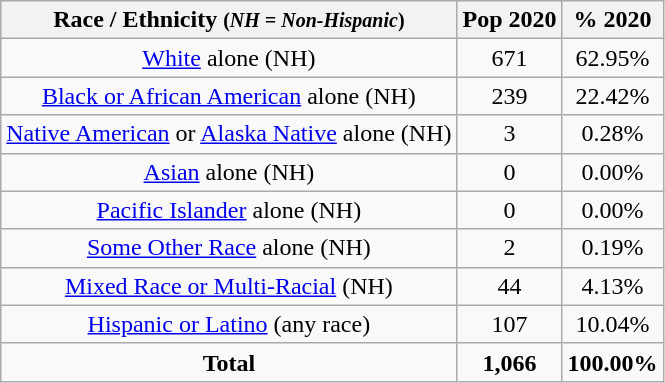<table class="wikitable" style="text-align:center;">
<tr>
<th>Race / Ethnicity <small>(<em>NH = Non-Hispanic</em>)</small></th>
<th>Pop 2020</th>
<th>% 2020</th>
</tr>
<tr>
<td><a href='#'>White</a> alone (NH)</td>
<td>671</td>
<td>62.95%</td>
</tr>
<tr>
<td><a href='#'>Black or African American</a> alone (NH)</td>
<td>239</td>
<td>22.42%</td>
</tr>
<tr>
<td><a href='#'>Native American</a> or <a href='#'>Alaska Native</a> alone (NH)</td>
<td>3</td>
<td>0.28%</td>
</tr>
<tr>
<td><a href='#'>Asian</a> alone (NH)</td>
<td>0</td>
<td>0.00%</td>
</tr>
<tr>
<td><a href='#'>Pacific Islander</a> alone (NH)</td>
<td>0</td>
<td>0.00%</td>
</tr>
<tr>
<td><a href='#'>Some Other Race</a> alone (NH)</td>
<td>2</td>
<td>0.19%</td>
</tr>
<tr>
<td><a href='#'>Mixed Race or Multi-Racial</a> (NH)</td>
<td>44</td>
<td>4.13%</td>
</tr>
<tr>
<td><a href='#'>Hispanic or Latino</a> (any race)</td>
<td>107</td>
<td>10.04%</td>
</tr>
<tr>
<td><strong>Total</strong></td>
<td><strong>1,066</strong></td>
<td><strong>100.00%</strong></td>
</tr>
</table>
